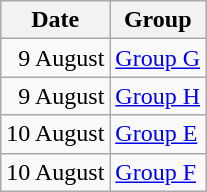<table class="wikitable">
<tr>
<th>Date</th>
<th>Group</th>
</tr>
<tr>
<td style="text-align:right;">9 August</td>
<td style="text-align:left;"><a href='#'>Group G</a></td>
</tr>
<tr>
<td style="text-align:right;">9 August</td>
<td style="text-align:left;"><a href='#'>Group H</a></td>
</tr>
<tr>
<td style="text-align:right;">10 August</td>
<td style="text-align:left;"><a href='#'>Group E</a></td>
</tr>
<tr>
<td style="text-align:right;">10 August</td>
<td style="text-align:left;"><a href='#'>Group F</a></td>
</tr>
</table>
